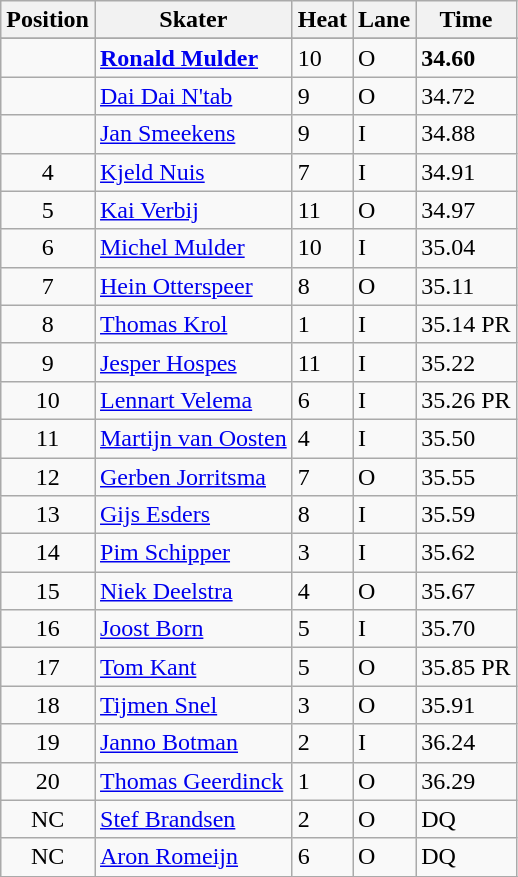<table class="wikitable">
<tr>
<th>Position</th>
<th>Skater</th>
<th>Heat</th>
<th>Lane</th>
<th>Time</th>
</tr>
<tr bgcolor=ccffcc>
</tr>
<tr>
<td align="center"></td>
<td><strong><a href='#'>Ronald Mulder</a></strong></td>
<td>10</td>
<td>O</td>
<td><strong>34.60</strong></td>
</tr>
<tr>
<td align="center"></td>
<td><a href='#'>Dai Dai N'tab</a></td>
<td>9</td>
<td>O</td>
<td>34.72</td>
</tr>
<tr>
<td align="center"></td>
<td><a href='#'>Jan Smeekens</a></td>
<td>9</td>
<td>I</td>
<td>34.88</td>
</tr>
<tr>
<td align="center">4</td>
<td><a href='#'>Kjeld Nuis</a></td>
<td>7</td>
<td>I</td>
<td>34.91</td>
</tr>
<tr>
<td align="center">5</td>
<td><a href='#'>Kai Verbij</a></td>
<td>11</td>
<td>O</td>
<td>34.97</td>
</tr>
<tr>
<td align="center">6</td>
<td><a href='#'>Michel Mulder</a></td>
<td>10</td>
<td>I</td>
<td>35.04</td>
</tr>
<tr>
<td align="center">7</td>
<td><a href='#'>Hein Otterspeer</a></td>
<td>8</td>
<td>O</td>
<td>35.11</td>
</tr>
<tr>
<td align="center">8</td>
<td><a href='#'>Thomas Krol</a></td>
<td>1</td>
<td>I</td>
<td>35.14 PR</td>
</tr>
<tr>
<td align="center">9</td>
<td><a href='#'>Jesper Hospes</a></td>
<td>11</td>
<td>I</td>
<td>35.22</td>
</tr>
<tr>
<td align="center">10</td>
<td><a href='#'>Lennart Velema</a></td>
<td>6</td>
<td>I</td>
<td>35.26 PR</td>
</tr>
<tr>
<td align="center">11</td>
<td><a href='#'>Martijn van Oosten</a></td>
<td>4</td>
<td>I</td>
<td>35.50</td>
</tr>
<tr>
<td align="center">12</td>
<td><a href='#'>Gerben Jorritsma</a></td>
<td>7</td>
<td>O</td>
<td>35.55</td>
</tr>
<tr>
<td align="center">13</td>
<td><a href='#'>Gijs Esders</a></td>
<td>8</td>
<td>I</td>
<td>35.59</td>
</tr>
<tr>
<td align="center">14</td>
<td><a href='#'>Pim Schipper</a></td>
<td>3</td>
<td>I</td>
<td>35.62</td>
</tr>
<tr>
<td align="center">15</td>
<td><a href='#'>Niek Deelstra</a></td>
<td>4</td>
<td>O</td>
<td>35.67</td>
</tr>
<tr>
<td align="center">16</td>
<td><a href='#'>Joost Born</a></td>
<td>5</td>
<td>I</td>
<td>35.70</td>
</tr>
<tr>
<td align="center">17</td>
<td><a href='#'>Tom Kant</a></td>
<td>5</td>
<td>O</td>
<td>35.85 PR</td>
</tr>
<tr>
<td align="center">18</td>
<td><a href='#'>Tijmen Snel</a></td>
<td>3</td>
<td>O</td>
<td>35.91</td>
</tr>
<tr>
<td align="center">19</td>
<td><a href='#'>Janno Botman</a></td>
<td>2</td>
<td>I</td>
<td>36.24</td>
</tr>
<tr>
<td align="center">20</td>
<td><a href='#'>Thomas Geerdinck</a></td>
<td>1</td>
<td>O</td>
<td>36.29</td>
</tr>
<tr>
<td align="center">NC</td>
<td><a href='#'>Stef Brandsen</a></td>
<td>2</td>
<td>O</td>
<td>DQ</td>
</tr>
<tr>
<td align="center">NC</td>
<td><a href='#'>Aron Romeijn</a></td>
<td>6</td>
<td>O</td>
<td>DQ</td>
</tr>
<tr>
</tr>
</table>
